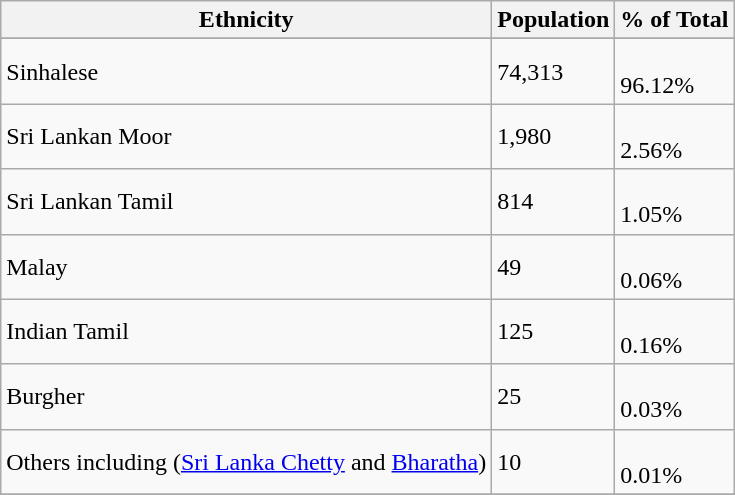<table class="wikitable">
<tr>
<th>Ethnicity</th>
<th>Population</th>
<th>% of Total</th>
</tr>
<tr>
</tr>
<tr>
<td>Sinhalese</td>
<td>74,313</td>
<td><br>96.12%</td>
</tr>
<tr>
<td>Sri Lankan Moor</td>
<td>1,980</td>
<td><br>2.56%</td>
</tr>
<tr>
<td>Sri Lankan Tamil</td>
<td>814</td>
<td><br>1.05%</td>
</tr>
<tr>
<td>Malay</td>
<td>49</td>
<td><br>0.06%</td>
</tr>
<tr>
<td>Indian Tamil</td>
<td>125</td>
<td><br>0.16%</td>
</tr>
<tr>
<td>Burgher</td>
<td>25</td>
<td><br>0.03%</td>
</tr>
<tr>
<td>Others including (<a href='#'>Sri Lanka Chetty</a> and <a href='#'>Bharatha</a>)</td>
<td>10</td>
<td><br>0.01%</td>
</tr>
<tr>
</tr>
</table>
